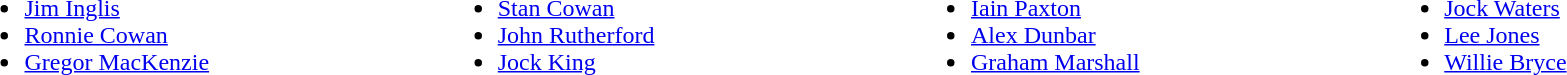<table style="width:100%;">
<tr>
<td style="vertical-align:top; width:25%;"><br><ul><li> <a href='#'>Jim Inglis</a></li><li> <a href='#'>Ronnie Cowan</a></li><li> <a href='#'>Gregor MacKenzie</a></li></ul></td>
<td style="vertical-align:top; width:25%;"><br><ul><li> <a href='#'>Stan Cowan</a></li><li> <a href='#'>John Rutherford</a></li><li> <a href='#'>Jock King</a></li></ul></td>
<td style="vertical-align:top; width:25%;"><br><ul><li> <a href='#'>Iain Paxton</a></li><li> <a href='#'>Alex Dunbar</a></li><li> <a href='#'>Graham Marshall</a></li></ul></td>
<td style="vertical-align:top; width:25%;"><br><ul><li> <a href='#'>Jock Waters</a></li><li> <a href='#'>Lee Jones</a></li><li> <a href='#'>Willie Bryce</a></li></ul></td>
</tr>
</table>
